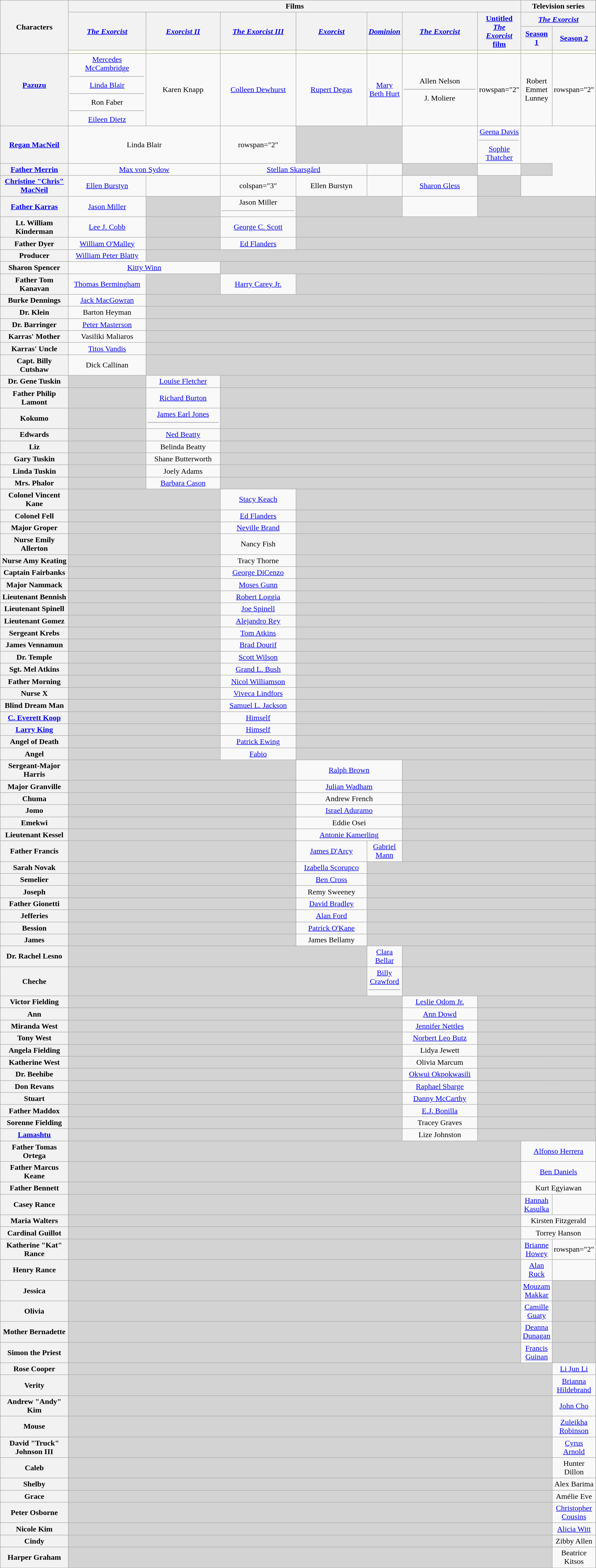<table class="wikitable" style="text-align:center; width:99%">
<tr>
<th rowspan="4" style="width:15%;">Characters</th>
<th colspan="7">Films</th>
<th colspan="2">Television series</th>
</tr>
<tr>
<th rowspan="2" style="width:17%;"><em><a href='#'>The Exorcist</a></em></th>
<th rowspan="2" style="width:17%;"><em><a href='#'>Exorcist II<br></a></em></th>
<th rowspan="2" style="width:17%;"><em><a href='#'>The Exorcist III</a></em></th>
<th rowspan="2" style="width:17%;"><em><a href='#'>Exorcist<br></a></em></th>
<th rowspan="2" style="width17%;"><em><a href='#'>Dominion<br></a></em></th>
<th rowspan="2" style="width:17%;"><em><a href='#'>The Exorcist <br></a></em></th>
<th rowspan="2" style="width:17%;"><a href='#'>Untitled <em>The Exorcist</em> film</a></th>
<th colspan="2"><em><a href='#'>The Exorcist</a></em></th>
</tr>
<tr>
<th style="width:17%;"><a href='#'>Season 1</a></th>
<th style="width:17%;"><a href='#'>Season 2</a></th>
</tr>
<tr>
<th style="background:ivory;"></th>
<th style="background:ivory;"></th>
<th style="background:ivory;"></th>
<th style="background:ivory;"></th>
<th style="background:ivory;"></th>
<th style="background:ivory;"></th>
<th style="background:ivory;"></th>
<th style="background:ivory;"></th>
<th style="background:ivory;"></th>
</tr>
<tr>
<th><a href='#'>Pazuzu<br><br></a></th>
<td><a href='#'>Mercedes McCambridge</a><hr><a href='#'>Linda Blair</a><hr>Ron Faber<hr><a href='#'>Eileen Dietz</a></td>
<td>Karen Knapp</td>
<td><a href='#'>Colleen Dewhurst</a></td>
<td><a href='#'>Rupert Degas</a></td>
<td><a href='#'>Mary Beth Hurt</a></td>
<td>Allen Nelson<hr>J. Moliere</td>
<td>rowspan="2" </td>
<td>Robert Emmet Lunney</td>
<td>rowspan="2" </td>
</tr>
<tr>
<th><a href='#'>Regan MacNeil<br></a></th>
<td colspan="2">Linda Blair</td>
<td>rowspan="2" </td>
<td colspan="2" style="background:#d3d3d3;"></td>
<td></td>
<td><a href='#'>Geena Davis</a><hr><a href='#'>Sophie Thatcher</a></td>
</tr>
<tr>
<th><a href='#'>Father Merrin</a></th>
<td colspan="2"><a href='#'>Max von Sydow</a></td>
<td colspan="2"><a href='#'>Stellan Skarsgård</a></td>
<td></td>
<td style="background:#d3d3d3;"></td>
<td></td>
<td style="background:#d3d3d3;"></td>
</tr>
<tr>
<th><a href='#'>Christine "Chris" MacNeil</a></th>
<td><a href='#'>Ellen Burstyn</a></td>
<td></td>
<td>colspan="3" </td>
<td>Ellen Burstyn</td>
<td></td>
<td><a href='#'>Sharon Gless</a></td>
<td style="background:#d3d3d3;"></td>
</tr>
<tr>
<th><a href='#'>Father Karras<br></a></th>
<td><a href='#'>Jason Miller</a></td>
<td style="background:#d3d3d3;"></td>
<td>Jason Miller<hr></td>
<td colspan="2" style="background:#d3d3d3;"></td>
<td></td>
<td colspan="3" style="background:#d3d3d3;"></td>
</tr>
<tr>
<th>Lt. William Kinderman</th>
<td><a href='#'>Lee J. Cobb</a></td>
<td style="background:#d3d3d3;"></td>
<td><a href='#'>George C. Scott</a></td>
<td colspan="6" style="background:#d3d3d3;"></td>
</tr>
<tr>
<th>Father Dyer</th>
<td><a href='#'>William O'Malley</a></td>
<td style="background:#d3d3d3;"></td>
<td><a href='#'>Ed Flanders</a></td>
<td colspan="6" style="background:#d3d3d3;"></td>
</tr>
<tr>
<th>Producer</th>
<td><a href='#'>William Peter Blatty</a></td>
<td colspan="8" style="background:#d3d3d3;"></td>
</tr>
<tr>
<th>Sharon Spencer</th>
<td colspan="2"><a href='#'>Kitty Winn</a></td>
<td colspan="8" style="background:#d3d3d3;"></td>
</tr>
<tr>
<th>Father Tom Kanavan</th>
<td><a href='#'>Thomas Bermingham</a></td>
<td style="background:#d3d3d3;"></td>
<td><a href='#'>Harry Carey Jr.</a></td>
<td colspan="6" style="background:#d3d3d3;"></td>
</tr>
<tr>
<th>Burke Dennings</th>
<td><a href='#'>Jack MacGowran</a></td>
<td colspan="8" style="background:#d3d3d3;"></td>
</tr>
<tr>
<th>Dr. Klein</th>
<td>Barton Heyman</td>
<td colspan="8" style="background:#d3d3d3;"></td>
</tr>
<tr>
<th>Dr. Barringer</th>
<td><a href='#'>Peter Masterson</a></td>
<td colspan="8" style="background:#d3d3d3;"></td>
</tr>
<tr>
<th>Karras' Mother</th>
<td>Vasiliki Maliaros</td>
<td colspan="8" style="background:#d3d3d3;"></td>
</tr>
<tr>
<th>Karras' Uncle</th>
<td><a href='#'>Titos Vandis</a></td>
<td colspan="8" style="background:#d3d3d3;"></td>
</tr>
<tr>
<th>Capt. Billy Cutshaw</th>
<td>Dick Callinan</td>
<td colspan="8" style="background:#d3d3d3;"></td>
</tr>
<tr>
<th>Dr. Gene Tuskin</th>
<td style="background:#d3d3d3;"></td>
<td><a href='#'>Louise Fletcher</a></td>
<td colspan="7" style="background:#d3d3d3;"></td>
</tr>
<tr>
<th>Father Philip Lamont</th>
<td style="background:#d3d3d3;"></td>
<td><a href='#'>Richard Burton</a></td>
<td colspan="7" style="background:#d3d3d3;"></td>
</tr>
<tr>
<th>Kokumo</th>
<td style="background:#d3d3d3;"></td>
<td><a href='#'>James Earl Jones</a><hr></td>
<td colspan="7" style="background:#d3d3d3;"></td>
</tr>
<tr>
<th>Edwards</th>
<td style="background:#d3d3d3;"></td>
<td><a href='#'>Ned Beatty</a></td>
<td colspan="7" style="background:#d3d3d3;"></td>
</tr>
<tr>
<th>Liz</th>
<td style="background:#d3d3d3;"></td>
<td>Belinda Beatty</td>
<td colspan="7" style="background:#d3d3d3;"></td>
</tr>
<tr>
<th>Gary Tuskin</th>
<td style="background:#d3d3d3;"></td>
<td>Shane Butterworth</td>
<td colspan="7" style="background:#d3d3d3;"></td>
</tr>
<tr>
<th>Linda Tuskin</th>
<td style="background:#d3d3d3;"></td>
<td>Joely Adams</td>
<td colspan="7" style="background:#d3d3d3;"></td>
</tr>
<tr>
<th>Mrs. Phalor</th>
<td style="background:#d3d3d3;"></td>
<td><a href='#'>Barbara Cason</a></td>
<td colspan="7" style="background:#d3d3d3;"></td>
</tr>
<tr>
<th>Colonel Vincent Kane</th>
<td colspan="2" style="background:#d3d3d3;"></td>
<td><a href='#'>Stacy Keach</a></td>
<td colspan="6" style="background:#d3d3d3;"></td>
</tr>
<tr>
<th>Colonel Fell</th>
<td colspan="2" style="background:#d3d3d3;"></td>
<td><a href='#'>Ed Flanders</a></td>
<td colspan="6" style="background:#d3d3d3;"></td>
</tr>
<tr>
<th>Major Groper</th>
<td colspan="2" style="background:#d3d3d3;"></td>
<td><a href='#'>Neville Brand</a></td>
<td colspan="6" style="background:#d3d3d3;"></td>
</tr>
<tr>
<th>Nurse Emily Allerton</th>
<td colspan="2" style="background:#d3d3d3;"></td>
<td>Nancy Fish</td>
<td colspan="6" style="background:#d3d3d3;"></td>
</tr>
<tr>
<th>Nurse Amy Keating</th>
<td colspan="2" style="background:#d3d3d3;"></td>
<td>Tracy Thorne</td>
<td colspan="6" style="background:#d3d3d3;"></td>
</tr>
<tr>
<th>Captain Fairbanks</th>
<td colspan="2" style="background:#d3d3d3;"></td>
<td><a href='#'>George DiCenzo</a></td>
<td colspan="6" style="background:#d3d3d3;"></td>
</tr>
<tr>
<th>Major Nammack</th>
<td colspan="2" style="background:#d3d3d3;"></td>
<td><a href='#'>Moses Gunn</a></td>
<td colspan="6" style="background:#d3d3d3;"></td>
</tr>
<tr>
<th>Lieutenant Bennish</th>
<td colspan="2" style="background:#d3d3d3;"></td>
<td><a href='#'>Robert Loggia</a></td>
<td colspan="6" style="background:#d3d3d3;"></td>
</tr>
<tr>
<th>Lieutenant Spinell</th>
<td colspan="2" style="background:#d3d3d3;"></td>
<td><a href='#'>Joe Spinell</a></td>
<td colspan="6" style="background:#d3d3d3;"></td>
</tr>
<tr>
<th>Lieutenant Gomez</th>
<td colspan="2" style="background:#d3d3d3;"></td>
<td><a href='#'>Alejandro Rey</a></td>
<td colspan="6" style="background:#d3d3d3;"></td>
</tr>
<tr>
<th>Sergeant Krebs</th>
<td colspan="2" style="background:#d3d3d3;"></td>
<td><a href='#'>Tom Atkins</a></td>
<td colspan="6" style="background:#d3d3d3;"></td>
</tr>
<tr>
<th>James Vennamun<br></th>
<td colspan="2" style="background:#d3d3d3;"></td>
<td><a href='#'>Brad Dourif</a></td>
<td colspan="6" style="background:#d3d3d3;"></td>
</tr>
<tr>
<th>Dr. Temple</th>
<td colspan="2" style="background:#d3d3d3;"></td>
<td><a href='#'>Scott Wilson</a></td>
<td colspan="6" style="background:#d3d3d3;"></td>
</tr>
<tr>
<th>Sgt. Mel Atkins</th>
<td colspan="2" style="background:#d3d3d3;"></td>
<td><a href='#'>Grand L. Bush</a></td>
<td colspan="6" style="background:#d3d3d3;"></td>
</tr>
<tr>
<th>Father Morning</th>
<td colspan="2" style="background:#d3d3d3;"></td>
<td><a href='#'>Nicol Williamson</a></td>
<td colspan="6" style="background:#d3d3d3;"></td>
</tr>
<tr>
<th>Nurse X</th>
<td colspan="2" style="background:#d3d3d3;"></td>
<td><a href='#'>Viveca Lindfors</a></td>
<td colspan="6" style="background:#d3d3d3;"></td>
</tr>
<tr>
<th>Blind Dream Man</th>
<td colspan="2" style="background:#d3d3d3;"></td>
<td><a href='#'>Samuel L. Jackson</a></td>
<td colspan="6" style="background:#d3d3d3;"></td>
</tr>
<tr>
<th><a href='#'>C. Everett Koop</a></th>
<td colspan="2" style="background:#d3d3d3;"></td>
<td><a href='#'>Himself</a></td>
<td colspan="6" style="background:#d3d3d3;"></td>
</tr>
<tr>
<th><a href='#'>Larry King</a></th>
<td colspan="2" style="background:#d3d3d3;"></td>
<td><a href='#'>Himself</a></td>
<td colspan="6" style="background:#d3d3d3;"></td>
</tr>
<tr>
<th>Angel of Death</th>
<td colspan="2" style="background:#d3d3d3;"></td>
<td><a href='#'>Patrick Ewing</a></td>
<td colspan="6" style="background:#d3d3d3;"></td>
</tr>
<tr>
<th>Angel</th>
<td colspan="2" style="background:#d3d3d3;"></td>
<td><a href='#'>Fabio</a></td>
<td colspan="6" style="background:#d3d3d3;"></td>
</tr>
<tr>
<th>Sergeant-Major Harris</th>
<td colspan="3" style="background:#d3d3d3;"></td>
<td colspan="2"><a href='#'>Ralph Brown</a></td>
<td colspan="4" style="background:#d3d3d3;"></td>
</tr>
<tr>
<th>Major Granville</th>
<td colspan="3" style="background:#d3d3d3;"></td>
<td colspan="2"><a href='#'>Julian Wadham</a></td>
<td colspan="4" style="background:#d3d3d3;"></td>
</tr>
<tr>
<th>Chuma</th>
<td colspan="3" style="background:#d3d3d3;"></td>
<td colspan="2">Andrew French</td>
<td colspan="4" style="background:#d3d3d3;"></td>
</tr>
<tr>
<th>Jomo</th>
<td colspan="3" style="background:#d3d3d3;"></td>
<td colspan="2"><a href='#'>Israel Aduramo</a></td>
<td colspan="4" style="background:#d3d3d3;"></td>
</tr>
<tr>
<th>Emekwi</th>
<td colspan="3" style="background:#d3d3d3;"></td>
<td colspan="2">Eddie Osei</td>
<td colspan="4" style="background:#d3d3d3;"></td>
</tr>
<tr>
<th>Lieutenant Kessel</th>
<td colspan="3" style="background:#d3d3d3;"></td>
<td colspan="2"><a href='#'>Antonie Kamerling</a></td>
<td colspan="4" style="background:#d3d3d3;"></td>
</tr>
<tr>
<th>Father Francis</th>
<td colspan="3" style="background:#d3d3d3;"></td>
<td><a href='#'>James D'Arcy</a></td>
<td><a href='#'>Gabriel Mann</a></td>
<td colspan="4" style="background:#d3d3d3;"></td>
</tr>
<tr>
<th>Sarah Novak</th>
<td colspan="3" style="background:#d3d3d3;"></td>
<td><a href='#'>Izabella Scorupco</a></td>
<td colspan="5" style="background:#d3d3d3;"></td>
</tr>
<tr>
<th>Semelier</th>
<td colspan="3" style="background:#d3d3d3;"></td>
<td><a href='#'>Ben Cross</a></td>
<td colspan="5" style="background:#d3d3d3;"></td>
</tr>
<tr>
<th>Joseph</th>
<td colspan="3" style="background:#d3d3d3;"></td>
<td>Remy Sweeney</td>
<td colspan="5" style="background:#d3d3d3;"></td>
</tr>
<tr>
<th>Father Gionetti</th>
<td colspan="3" style="background:#d3d3d3;"></td>
<td><a href='#'>David Bradley</a></td>
<td colspan="5" style="background:#d3d3d3;"></td>
</tr>
<tr>
<th>Jefferies</th>
<td colspan="3" style="background:#d3d3d3;"></td>
<td><a href='#'>Alan Ford</a></td>
<td colspan="5" style="background:#d3d3d3;"></td>
</tr>
<tr>
<th>Bession</th>
<td colspan="3" style="background:#d3d3d3;"></td>
<td><a href='#'>Patrick O'Kane</a></td>
<td colspan="5" style="background:#d3d3d3;"></td>
</tr>
<tr>
<th>James</th>
<td colspan="3" style="background:#d3d3d3;"></td>
<td>James Bellamy</td>
<td colspan="5" style="background:#d3d3d3;"></td>
</tr>
<tr>
<th>Dr. Rachel Lesno</th>
<td colspan="4" style="background:#d3d3d3;"></td>
<td><a href='#'>Clara Bellar</a></td>
<td colspan="4" style="background:#d3d3d3;"></td>
</tr>
<tr>
<th>Cheche</th>
<td colspan="4" style="background:#d3d3d3;"></td>
<td><a href='#'>Billy Crawford</a><hr></td>
<td colspan="4" style="background:#d3d3d3;"></td>
</tr>
<tr>
<th>Victor Fielding</th>
<td colspan="5" style="background:#d3d3d3;"></td>
<td><a href='#'>Leslie Odom Jr.</a></td>
<td colspan="3" style="background:#d3d3d3;"></td>
</tr>
<tr>
<th>Ann</th>
<td colspan="5" style="background:#d3d3d3;"></td>
<td><a href='#'>Ann Dowd</a></td>
<td colspan="3" style="background:#d3d3d3;"></td>
</tr>
<tr>
<th>Miranda West</th>
<td colspan="5" style="background:#d3d3d3;"></td>
<td><a href='#'>Jennifer Nettles</a></td>
<td colspan="3" style="background:#d3d3d3;"></td>
</tr>
<tr>
<th>Tony West</th>
<td colspan="5" style="background:#d3d3d3;"></td>
<td><a href='#'>Norbert Leo Butz</a></td>
<td colspan="3" style="background:#d3d3d3;"></td>
</tr>
<tr>
<th>Angela Fielding</th>
<td colspan="5" style="background:#d3d3d3;"></td>
<td>Lidya Jewett</td>
<td colspan="3" style="background:#d3d3d3;"></td>
</tr>
<tr>
<th>Katherine West</th>
<td colspan="5" style="background:#d3d3d3;"></td>
<td>Olivia Marcum</td>
<td colspan="3" style="background:#d3d3d3;"></td>
</tr>
<tr>
<th>Dr. Beehibe</th>
<td colspan="5" style="background:#d3d3d3;"></td>
<td><a href='#'>Okwui Okpokwasili</a></td>
<td colspan="3" style="background:#d3d3d3;"></td>
</tr>
<tr>
<th>Don Revans</th>
<td colspan="5" style="background:#d3d3d3;"></td>
<td><a href='#'>Raphael Sbarge</a></td>
<td colspan="3" style="background:#d3d3d3;"></td>
</tr>
<tr>
<th>Stuart</th>
<td colspan="5" style="background:#d3d3d3;"></td>
<td><a href='#'>Danny McCarthy</a></td>
<td colspan="3" style="background:#d3d3d3;"></td>
</tr>
<tr>
<th>Father Maddox</th>
<td colspan="5" style="background:#d3d3d3;"></td>
<td><a href='#'>E.J. Bonilla</a></td>
<td colspan="3" style="background:#d3d3d3;"></td>
</tr>
<tr>
<th>Sorenne Fielding</th>
<td colspan="5" style="background:#d3d3d3;"></td>
<td>Tracey Graves</td>
<td colspan="3" style="background:#d3d3d3;"></td>
</tr>
<tr>
<th><a href='#'>Lamashtu</a></th>
<td colspan="5" style="background:#d3d3d3;"></td>
<td>Lize Johnston</td>
<td colspan="3" style="background:#d3d3d3;"></td>
</tr>
<tr>
<th>Father Tomas Ortega</th>
<td colspan="7" style="background:#d3d3d3;"></td>
<td colspan="2"><a href='#'>Alfonso Herrera</a></td>
</tr>
<tr>
<th>Father Marcus Keane</th>
<td colspan="7" style="background:#d3d3d3;"></td>
<td colspan="2"><a href='#'>Ben Daniels</a></td>
</tr>
<tr>
<th>Father Bennett</th>
<td colspan="7" style="background:#d3d3d3;"></td>
<td colspan="2">Kurt Egyiawan</td>
</tr>
<tr>
<th>Casey Rance</th>
<td colspan="7" style="background:#d3d3d3;"></td>
<td><a href='#'>Hannah Kasulka</a></td>
<td></td>
</tr>
<tr>
<th>Maria Walters</th>
<td colspan="7" style="background:#d3d3d3;"></td>
<td colspan="2">Kirsten Fitzgerald</td>
</tr>
<tr>
<th>Cardinal Guillot</th>
<td colspan="7" style="background:#d3d3d3;"></td>
<td colspan="2">Torrey Hanson</td>
</tr>
<tr>
<th>Katherine "Kat" Rance</th>
<td colspan="7" style="background:#d3d3d3;"></td>
<td><a href='#'>Brianne Howey</a></td>
<td>rowspan="2" </td>
</tr>
<tr>
<th>Henry Rance</th>
<td colspan="7" style="background:#d3d3d3;"></td>
<td><a href='#'>Alan Ruck</a></td>
</tr>
<tr>
<th>Jessica</th>
<td colspan="7" style="background:#d3d3d3;"></td>
<td><a href='#'>Mouzam Makkar</a></td>
<td style="background:#d3d3d3;"></td>
</tr>
<tr>
<th>Olivia</th>
<td colspan="7" style="background:#d3d3d3;"></td>
<td><a href='#'>Camille Guaty</a></td>
<td style="background:#d3d3d3;"></td>
</tr>
<tr>
<th>Mother Bernadette</th>
<td colspan="7" style="background:#d3d3d3;"></td>
<td><a href='#'>Deanna Dunagan</a></td>
<td style="background:#d3d3d3;"></td>
</tr>
<tr>
<th>Simon the Priest</th>
<td colspan="7" style="background:#d3d3d3;"></td>
<td><a href='#'>Francis Guinan</a></td>
<td style="background:#d3d3d3;"></td>
</tr>
<tr>
<th>Rose Cooper</th>
<td colspan="8" style="background:#d3d3d3;"></td>
<td><a href='#'>Li Jun Li</a></td>
</tr>
<tr>
<th>Verity</th>
<td colspan="8" style="background:#d3d3d3;"></td>
<td><a href='#'>Brianna Hildebrand</a></td>
</tr>
<tr>
<th>Andrew "Andy" Kim</th>
<td colspan="8" style="background:#d3d3d3;"></td>
<td><a href='#'>John Cho</a></td>
</tr>
<tr>
<th>Mouse</th>
<td colspan="8" style="background:#d3d3d3;"></td>
<td><a href='#'>Zuleikha Robinson</a></td>
</tr>
<tr>
<th>David "Truck" Johnson III</th>
<td colspan="8" style="background:#d3d3d3;"></td>
<td><a href='#'>Cyrus Arnold</a></td>
</tr>
<tr>
<th>Caleb</th>
<td colspan="8" style="background:#d3d3d3;"></td>
<td>Hunter Dillon</td>
</tr>
<tr>
<th>Shelby</th>
<td colspan="8" style="background:#d3d3d3;"></td>
<td>Alex Barima</td>
</tr>
<tr>
<th>Grace</th>
<td colspan="8" style="background:#d3d3d3;"></td>
<td>Amélie Eve</td>
</tr>
<tr>
<th>Peter Osborne</th>
<td colspan="8" style="background:#d3d3d3;"></td>
<td><a href='#'>Christopher Cousins</a></td>
</tr>
<tr>
<th>Nicole Kim</th>
<td colspan="8" style="background:#d3d3d3;"></td>
<td><a href='#'>Alicia Witt</a></td>
</tr>
<tr>
<th>Cindy</th>
<td colspan="8" style="background:#d3d3d3;"></td>
<td>Zibby Allen</td>
</tr>
<tr>
<th>Harper Graham</th>
<td colspan="8" style="background:#d3d3d3;"></td>
<td>Beatrice Kitsos</td>
</tr>
<tr>
</tr>
</table>
